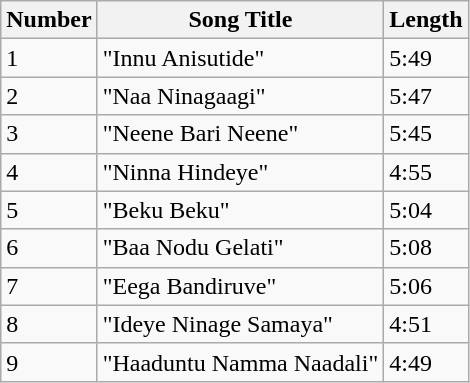<table class="wikitable sortable">
<tr>
<th>Number</th>
<th>Song Title</th>
<th>Length</th>
</tr>
<tr>
<td>1</td>
<td>"Innu Anisutide"</td>
<td>5:49</td>
</tr>
<tr>
<td>2</td>
<td>"Naa Ninagaagi"</td>
<td>5:47</td>
</tr>
<tr>
<td>3</td>
<td>"Neene Bari Neene"</td>
<td>5:45</td>
</tr>
<tr>
<td>4</td>
<td>"Ninna Hindeye"</td>
<td>4:55</td>
</tr>
<tr>
<td>5</td>
<td>"Beku Beku"</td>
<td>5:04</td>
</tr>
<tr>
<td>6</td>
<td>"Baa Nodu Gelati"</td>
<td>5:08</td>
</tr>
<tr>
<td>7</td>
<td>"Eega Bandiruve"</td>
<td>5:06</td>
</tr>
<tr>
<td>8</td>
<td>"Ideye Ninage Samaya"</td>
<td>4:51</td>
</tr>
<tr>
<td>9</td>
<td>"Haaduntu Namma Naadali"</td>
<td>4:49</td>
</tr>
</table>
